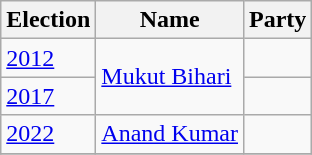<table class="wikitable sortable">
<tr>
<th>Election</th>
<th>Name</th>
<th colspan=2>Party</th>
</tr>
<tr>
<td><a href='#'>2012</a></td>
<td rowspan=2><a href='#'>Mukut Bihari</a></td>
<td></td>
</tr>
<tr>
<td><a href='#'>2017</a></td>
</tr>
<tr>
<td><a href='#'>2022</a></td>
<td><a href='#'>Anand Kumar</a></td>
<td></td>
</tr>
<tr>
</tr>
</table>
